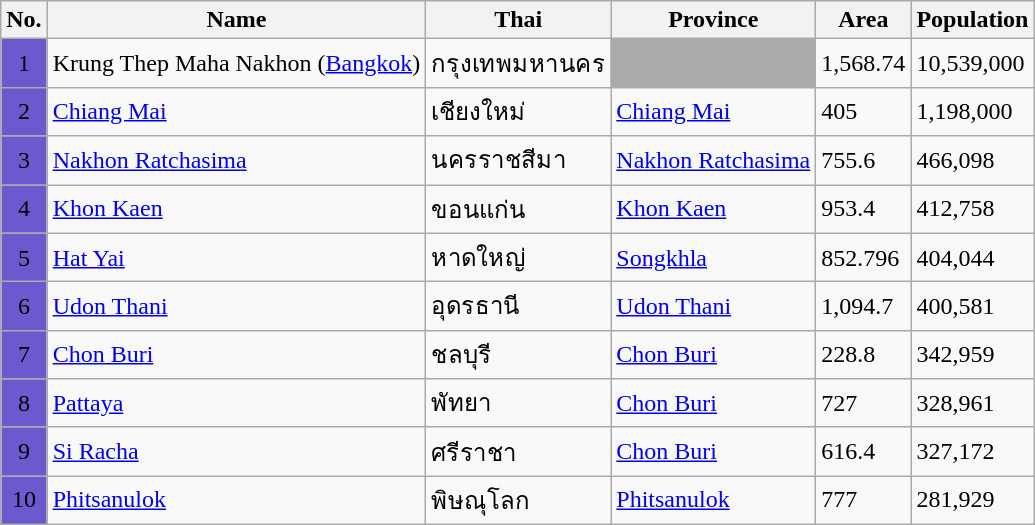<table class="wikitable sortable">
<tr>
<th>No.</th>
<th>Name</th>
<th>Thai</th>
<th>Province</th>
<th>Area<br></th>
<th>Population<br></th>
</tr>
<tr>
<td align="center" bgcolor="6A5ACD"><span>1</span></td>
<td>Krung Thep Maha Nakhon (<a href='#'>Bangkok</a>)</td>
<td>กรุงเทพมหานคร</td>
<td bgcolor="AAAAAA"></td>
<td>1,568.74</td>
<td>10,539,000</td>
</tr>
<tr>
<td align="center" bgcolor="6A5ACD"><span>2</span></td>
<td><a href='#'>Chiang Mai</a></td>
<td>เชียงใหม่</td>
<td><a href='#'>Chiang Mai</a></td>
<td>405</td>
<td>1,198,000</td>
</tr>
<tr>
<td align="center" bgcolor="6A5ACD"><span>3</span></td>
<td><a href='#'>Nakhon Ratchasima</a></td>
<td>นครราชสีมา</td>
<td><a href='#'>Nakhon Ratchasima</a></td>
<td>755.6</td>
<td>466,098</td>
</tr>
<tr>
<td align="center" bgcolor="6A5ACD"><span>4</span></td>
<td><a href='#'>Khon Kaen</a></td>
<td>ขอนแก่น</td>
<td><a href='#'>Khon Kaen</a></td>
<td>953.4</td>
<td>412,758</td>
</tr>
<tr>
<td align="center" bgcolor="6A5ACD"><span>5</span></td>
<td><a href='#'>Hat Yai</a></td>
<td>หาดใหญ่</td>
<td><a href='#'>Songkhla</a></td>
<td>852.796</td>
<td>404,044</td>
</tr>
<tr>
<td align="center" bgcolor="6A5ACD"><span>6</span></td>
<td><a href='#'>Udon Thani</a></td>
<td>อุดรธานี</td>
<td><a href='#'>Udon Thani</a></td>
<td>1,094.7</td>
<td>400,581</td>
</tr>
<tr>
<td align="center" bgcolor="6A5ACD"><span>7</span></td>
<td><a href='#'>Chon Buri</a></td>
<td>ชลบุรี</td>
<td><a href='#'>Chon Buri</a></td>
<td>228.8</td>
<td>342,959</td>
</tr>
<tr>
<td align="center" bgcolor="6A5ACD"><span>8</span></td>
<td><a href='#'>Pattaya</a></td>
<td>พัทยา</td>
<td><a href='#'>Chon Buri</a></td>
<td>727</td>
<td>328,961</td>
</tr>
<tr>
<td align="center" bgcolor="6A5ACD"><span>9</span></td>
<td><a href='#'>Si Racha</a></td>
<td>ศรีราชา</td>
<td><a href='#'>Chon Buri</a></td>
<td>616.4</td>
<td>327,172</td>
</tr>
<tr>
<td align="center" bgcolor="6A5ACD"><span>10</span></td>
<td><a href='#'>Phitsanulok</a></td>
<td>พิษณุโลก</td>
<td><a href='#'>Phitsanulok</a></td>
<td>777</td>
<td>281,929</td>
</tr>
</table>
